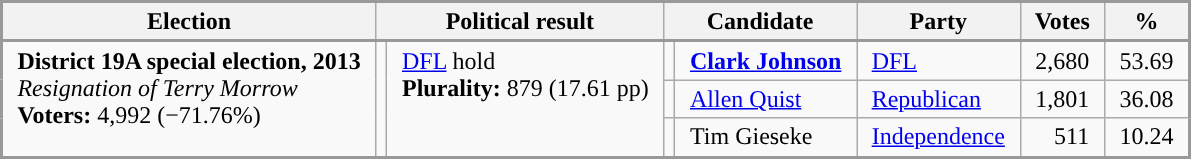<table class="wikitable">
<tr style="border: 2px solid #999999">
<th>Election</th>
<th align="center" colspan="2">Political result</th>
<th align="center" colspan="2">Candidate</th>
<th align="center">Party</th>
<th align="center">Votes</th>
<th align="center">%</th>
</tr>
<tr style="border-left: 2px solid #999999; border-right: 2px solid #999999">
<td rowspan="3" valign="top" style="padding:0.2em 0.6em 0.2em 0.6em"><strong>District 19A special election, 2013</strong><br><span><em>Resignation of Terry Morrow</em> <br><strong>Voters:</strong> 4,992 (−71.76%)</span></td>
<td rowspan="3" style="background-color:"></td>
<td rowspan="3" valign="top" style="padding:0.2em 0.6em 0.2em 0.6em"><a href='#'>DFL</a> hold<br><span><strong>Plurality:</strong> 879 (17.61 pp)</span></td>
<td style="background-color:"></td>
<td style="padding:0.2em 0.6em 0.2em 0.6em"><strong><a href='#'>Clark Johnson</a></strong></td>
<td style="padding:0.2em 0.6em 0.2em 0.6em"><a href='#'>DFL</a></td>
<td style="padding:0.2em 0.6em 0.2em 0.6em" align="right">2,680</td>
<td style="padding:0.2em 0.6em 0.2em 0.6em" align="right">53.69</td>
</tr>
<tr style="border-left: 2px solid #999999; border-right: 2px solid #999999">
<td style="background-color:"></td>
<td style="padding:0.2em 0.6em 0.2em 0.6em"><a href='#'>Allen Quist</a></td>
<td style="padding:0.2em 0.6em 0.2em 0.6em"><a href='#'>Republican</a></td>
<td style="padding:0.2em 0.6em 0.2em 0.6em" align="right">1,801</td>
<td style="padding:0.2em 0.6em 0.2em 0.6em" align="right">36.08</td>
</tr>
<tr style="border-left: 2px solid #999999; border-right: 2px solid #999999; border-bottom: 2px solid #999999">
<td style="background-color:"></td>
<td style="padding:0.2em 0.6em 0.2em 0.6em">Tim Gieseke</td>
<td style="padding:0.2em 0.6em 0.2em 0.6em"><a href='#'>Independence</a></td>
<td style="padding:0.2em 0.6em 0.2em 0.6em" align="right">511</td>
<td style="padding:0.2em 0.6em 0.2em 0.6em" align="right">10.24</td>
</tr>
</table>
